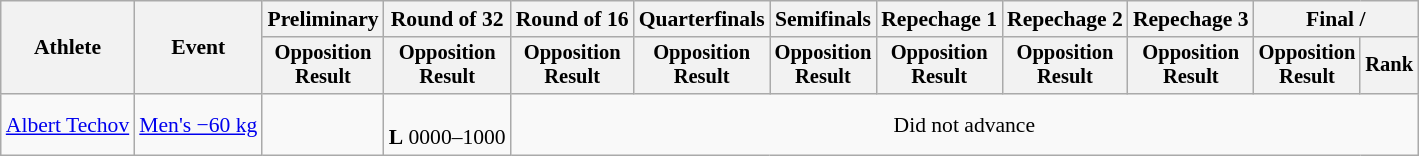<table class="wikitable" style="font-size:90%">
<tr>
<th rowspan="2">Athlete</th>
<th rowspan="2">Event</th>
<th>Preliminary</th>
<th>Round of 32</th>
<th>Round of 16</th>
<th>Quarterfinals</th>
<th>Semifinals</th>
<th>Repechage 1</th>
<th>Repechage 2</th>
<th>Repechage 3</th>
<th colspan=2>Final / </th>
</tr>
<tr style="font-size:95%">
<th>Opposition<br>Result</th>
<th>Opposition<br>Result</th>
<th>Opposition<br>Result</th>
<th>Opposition<br>Result</th>
<th>Opposition<br>Result</th>
<th>Opposition<br>Result</th>
<th>Opposition<br>Result</th>
<th>Opposition<br>Result</th>
<th>Opposition<br>Result</th>
<th>Rank</th>
</tr>
<tr align=center>
<td align=left><a href='#'>Albert Techov</a></td>
<td align=left><a href='#'>Men's −60 kg</a></td>
<td></td>
<td><br><strong>L</strong> 0000–1000</td>
<td colspan=8>Did not advance</td>
</tr>
</table>
